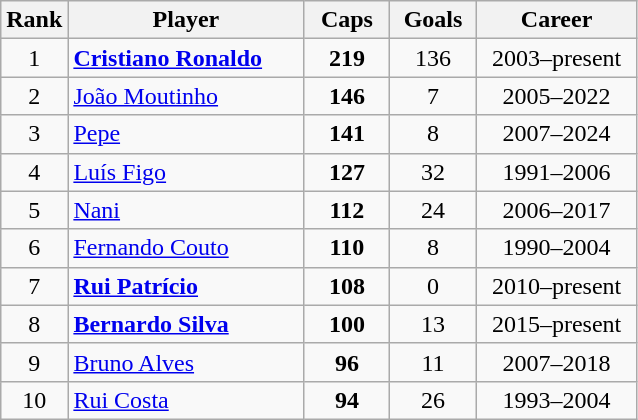<table class="wikitable sortable" style="text-align:center";>
<tr>
<th width=20>Rank</th>
<th width=150>Player</th>
<th width=50>Caps</th>
<th width=50>Goals</th>
<th width=100>Career</th>
</tr>
<tr>
<td>1</td>
<td style="text-align:left"><strong><a href='#'>Cristiano Ronaldo</a></strong></td>
<td><strong>219</strong></td>
<td>136</td>
<td>2003–present</td>
</tr>
<tr>
<td>2</td>
<td style="text-align:left"><a href='#'>João Moutinho</a></td>
<td><strong>146</strong></td>
<td>7</td>
<td>2005–2022</td>
</tr>
<tr>
<td>3</td>
<td style="text-align:left"><a href='#'>Pepe</a></td>
<td><strong>141</strong></td>
<td>8</td>
<td>2007–2024</td>
</tr>
<tr>
<td>4</td>
<td style="text-align:left"><a href='#'>Luís Figo</a></td>
<td><strong>127</strong></td>
<td>32</td>
<td>1991–2006</td>
</tr>
<tr>
<td>5</td>
<td style="text-align:left"><a href='#'>Nani</a></td>
<td><strong>112</strong></td>
<td>24</td>
<td>2006–2017</td>
</tr>
<tr>
<td>6</td>
<td style="text-align:left"><a href='#'>Fernando Couto</a></td>
<td><strong>110</strong></td>
<td>8</td>
<td>1990–2004</td>
</tr>
<tr>
<td>7</td>
<td style="text-align:left"><strong><a href='#'>Rui Patrício</a></strong></td>
<td><strong>108</strong></td>
<td>0</td>
<td>2010–present</td>
</tr>
<tr>
<td>8</td>
<td style="text-align:left"><strong><a href='#'>Bernardo Silva</a></strong></td>
<td><strong>100</strong></td>
<td>13</td>
<td>2015–present</td>
</tr>
<tr>
<td>9</td>
<td style="text-align:left"><a href='#'>Bruno Alves</a></td>
<td><strong>96</strong></td>
<td>11</td>
<td>2007–2018</td>
</tr>
<tr>
<td>10</td>
<td style="text-align:left"><a href='#'>Rui Costa</a></td>
<td><strong>94</strong></td>
<td>26</td>
<td>1993–2004</td>
</tr>
</table>
